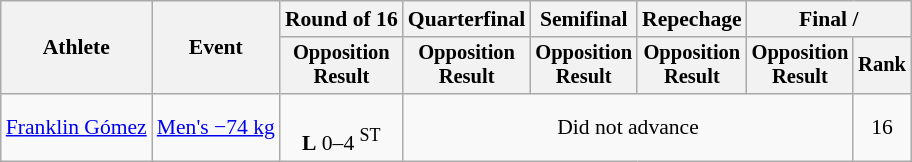<table class="wikitable" style="font-size:90%">
<tr>
<th rowspan=2>Athlete</th>
<th rowspan=2>Event</th>
<th>Round of 16</th>
<th>Quarterfinal</th>
<th>Semifinal</th>
<th>Repechage</th>
<th colspan=2>Final / </th>
</tr>
<tr style="font-size: 95%">
<th>Opposition<br>Result</th>
<th>Opposition<br>Result</th>
<th>Opposition<br>Result</th>
<th>Opposition<br>Result</th>
<th>Opposition<br>Result</th>
<th>Rank</th>
</tr>
<tr align=center>
<td align=left><a href='#'>Franklin Gómez</a></td>
<td align=left><a href='#'>Men's −74 kg</a></td>
<td><br> <strong>L</strong> 0–4 <sup>ST</sup></td>
<td colspan=4>Did not advance</td>
<td>16</td>
</tr>
</table>
